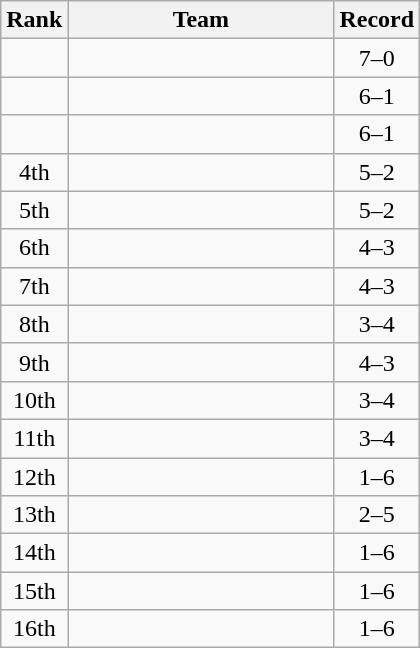<table class=wikitable style="text-align:center;">
<tr>
<th>Rank</th>
<th width=170>Team</th>
<th>Record</th>
</tr>
<tr>
<td></td>
<td align=left></td>
<td align=center>7–0</td>
</tr>
<tr>
<td></td>
<td align=left></td>
<td align=center>6–1</td>
</tr>
<tr>
<td></td>
<td align=left></td>
<td align=center>6–1</td>
</tr>
<tr>
<td>4th</td>
<td align=left></td>
<td align=center>5–2</td>
</tr>
<tr>
<td>5th</td>
<td align=left></td>
<td align=center>5–2</td>
</tr>
<tr>
<td>6th</td>
<td align=left></td>
<td align=center>4–3</td>
</tr>
<tr>
<td>7th</td>
<td align=left></td>
<td align=center>4–3</td>
</tr>
<tr>
<td>8th</td>
<td align=left></td>
<td align=center>3–4</td>
</tr>
<tr>
<td>9th</td>
<td align=left></td>
<td align=center>4–3</td>
</tr>
<tr>
<td>10th</td>
<td align=left></td>
<td align=center>3–4</td>
</tr>
<tr>
<td>11th</td>
<td align=left></td>
<td align=center>3–4</td>
</tr>
<tr>
<td>12th</td>
<td align=left></td>
<td align=center>1–6</td>
</tr>
<tr>
<td>13th</td>
<td align=left></td>
<td align=center>2–5</td>
</tr>
<tr>
<td>14th</td>
<td align=left></td>
<td align=center>1–6</td>
</tr>
<tr>
<td>15th</td>
<td align=left></td>
<td align=center>1–6</td>
</tr>
<tr>
<td>16th</td>
<td align=left></td>
<td align=center>1–6</td>
</tr>
</table>
